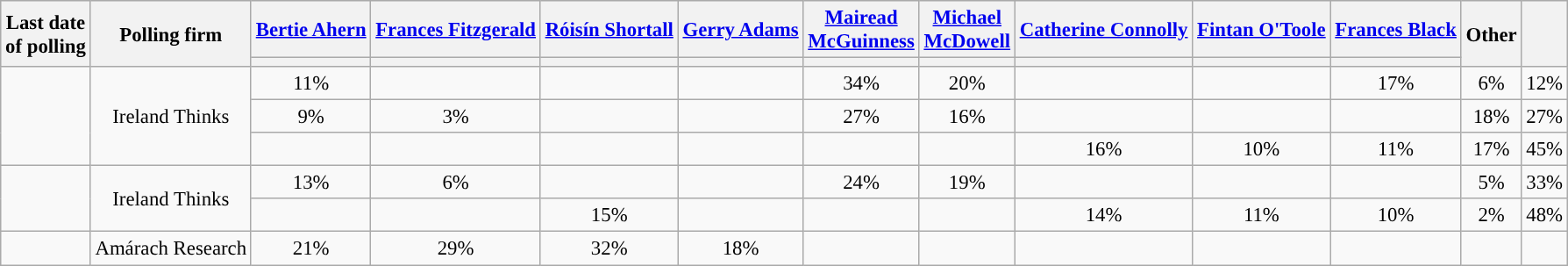<table class="wikitable" style="text-align:center;font-size:95%;">
<tr style="height:42px; background-color:#E9E9E9">
<th rowspan="2">Last date<br>of polling</th>
<th rowspan="2">Polling firm</th>
<th><a href='#'>Bertie Ahern</a></th>
<th><a href='#'>Frances Fitzgerald</a></th>
<th><a href='#'>Róisín Shortall</a></th>
<th><a href='#'>Gerry Adams</a></th>
<th style="width:60px;"><a href='#'>Mairead McGuinness</a></th>
<th style="width:60px;"><a href='#'>Michael McDowell</a></th>
<th><a href='#'>Catherine Connolly</a></th>
<th><a href='#'>Fintan O'Toole</a></th>
<th><a href='#'>Frances Black</a></th>
<th rowspan="2">Other</th>
<th rowspan="2"></th>
</tr>
<tr>
<th style="color:inherit;background:"></th>
<th style="color:inherit;background:"></th>
<th style="color:inherit;background:"></th>
<th style="color:inherit;background:"></th>
<th style="color:inherit;background:"></th>
<th style="color:inherit;background:"></th>
<th style="color:inherit;background:"></th>
<th style="color:inherit;background:"></th>
<th style="color:inherit;background:"></th>
</tr>
<tr>
<td rowspan="3"></td>
<td rowspan="3">Ireland Thinks</td>
<td>11%</td>
<td></td>
<td></td>
<td></td>
<td>34%</td>
<td>20%</td>
<td></td>
<td></td>
<td>17%</td>
<td>6%</td>
<td>12%</td>
</tr>
<tr>
<td>9%</td>
<td>3%</td>
<td></td>
<td></td>
<td>27%</td>
<td>16%</td>
<td></td>
<td></td>
<td></td>
<td>18%</td>
<td>27%</td>
</tr>
<tr>
<td></td>
<td></td>
<td></td>
<td></td>
<td></td>
<td></td>
<td>16%</td>
<td>10%</td>
<td>11%</td>
<td>17%</td>
<td>45%</td>
</tr>
<tr>
<td rowspan="2"></td>
<td rowspan="2">Ireland Thinks</td>
<td>13%</td>
<td>6%</td>
<td></td>
<td></td>
<td>24%</td>
<td>19%</td>
<td></td>
<td></td>
<td></td>
<td>5%</td>
<td>33%</td>
</tr>
<tr>
<td></td>
<td></td>
<td>15%</td>
<td></td>
<td></td>
<td></td>
<td>14%</td>
<td>11%</td>
<td>10%</td>
<td>2%</td>
<td>48%</td>
</tr>
<tr>
<td></td>
<td>Amárach Research</td>
<td>21%</td>
<td>29%</td>
<td>32%</td>
<td>18%</td>
<td></td>
<td></td>
<td></td>
<td></td>
<td></td>
<td></td>
<td></td>
</tr>
</table>
